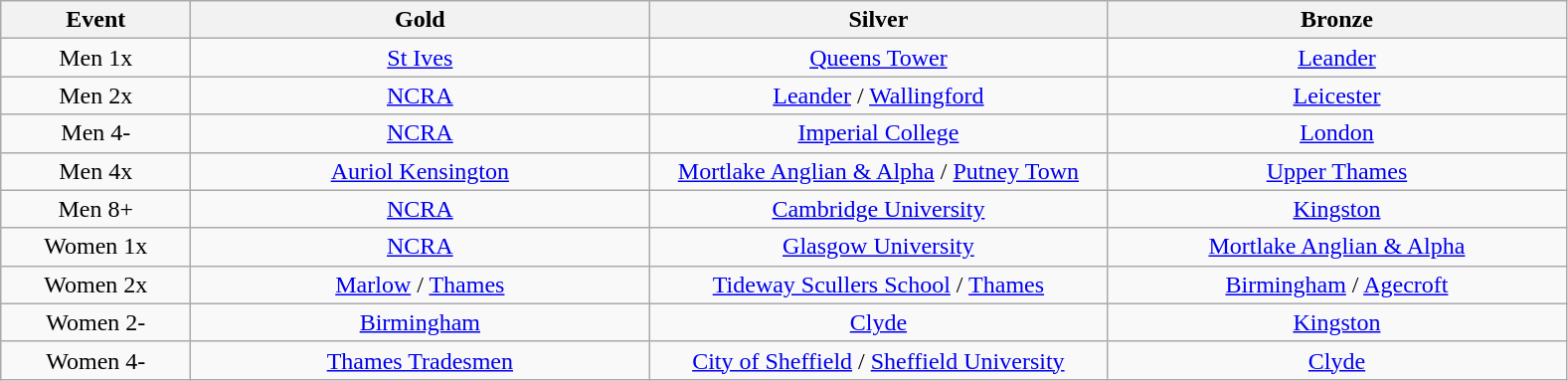<table class="wikitable" style="text-align:center">
<tr>
<th width=120>Event</th>
<th width=300>Gold</th>
<th width=300>Silver</th>
<th width=300>Bronze</th>
</tr>
<tr>
<td>Men 1x</td>
<td><a href='#'>St Ives</a></td>
<td><a href='#'>Queens Tower</a></td>
<td><a href='#'>Leander</a></td>
</tr>
<tr>
<td>Men 2x</td>
<td><a href='#'>NCRA</a></td>
<td><a href='#'>Leander</a> / <a href='#'>Wallingford</a></td>
<td><a href='#'>Leicester</a></td>
</tr>
<tr>
<td>Men 4-</td>
<td><a href='#'>NCRA</a></td>
<td><a href='#'>Imperial College</a></td>
<td><a href='#'>London</a></td>
</tr>
<tr>
<td>Men 4x</td>
<td><a href='#'>Auriol Kensington</a></td>
<td><a href='#'>Mortlake Anglian & Alpha</a> / <a href='#'>Putney Town</a></td>
<td><a href='#'>Upper Thames</a></td>
</tr>
<tr>
<td>Men 8+</td>
<td><a href='#'>NCRA</a></td>
<td><a href='#'>Cambridge University</a></td>
<td><a href='#'>Kingston</a></td>
</tr>
<tr>
<td>Women 1x</td>
<td><a href='#'>NCRA</a></td>
<td><a href='#'>Glasgow University</a></td>
<td><a href='#'>Mortlake Anglian & Alpha</a></td>
</tr>
<tr>
<td>Women 2x</td>
<td><a href='#'>Marlow</a>  / <a href='#'>Thames</a></td>
<td><a href='#'>Tideway Scullers School</a> / <a href='#'>Thames</a></td>
<td><a href='#'>Birmingham</a> / <a href='#'>Agecroft</a></td>
</tr>
<tr>
<td>Women 2-</td>
<td><a href='#'>Birmingham</a></td>
<td><a href='#'>Clyde</a></td>
<td><a href='#'>Kingston</a></td>
</tr>
<tr>
<td>Women 4-</td>
<td><a href='#'>Thames Tradesmen</a></td>
<td><a href='#'>City of Sheffield</a> / <a href='#'>Sheffield University</a></td>
<td><a href='#'>Clyde</a></td>
</tr>
</table>
